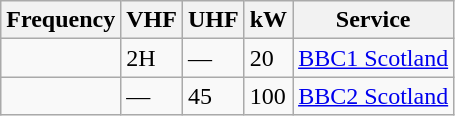<table class="wikitable sortable">
<tr>
<th>Frequency</th>
<th>VHF</th>
<th>UHF</th>
<th>kW</th>
<th>Service</th>
</tr>
<tr>
<td></td>
<td>2H</td>
<td>—</td>
<td>20</td>
<td><a href='#'>BBC1 Scotland</a></td>
</tr>
<tr>
<td></td>
<td>—</td>
<td>45</td>
<td>100</td>
<td><a href='#'>BBC2 Scotland</a></td>
</tr>
</table>
